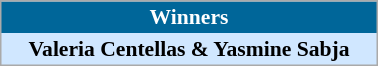<table align=center cellpadding="2" cellspacing="0" style="background: #f9f9f9; border: 1px #aaa solid; border-collapse: collapse; font-size: 90%;" width=20%>
<tr align=center bgcolor=#006699 style="color:white;">
<th width=100%><strong>Winners</strong></th>
</tr>
<tr align=center bgcolor=#D0E7FF>
<td align=center> <strong>Valeria Centellas & Yasmine Sabja</strong></td>
</tr>
</table>
